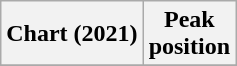<table class="wikitable plainrowheaders" style="text-align:center">
<tr>
<th scope="col">Chart (2021)</th>
<th scope="col">Peak<br>position</th>
</tr>
<tr>
</tr>
</table>
